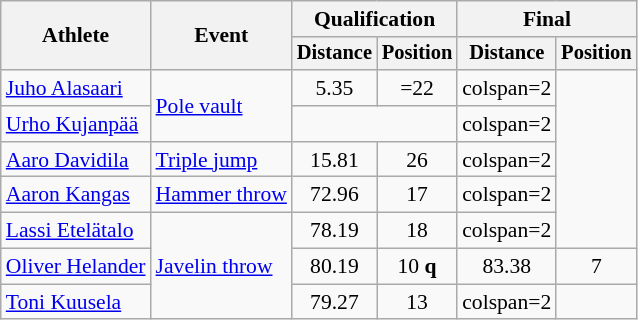<table class=wikitable style=font-size:90%>
<tr>
<th rowspan=2>Athlete</th>
<th rowspan=2>Event</th>
<th colspan=2>Qualification</th>
<th colspan=2>Final</th>
</tr>
<tr style=font-size:95%>
<th>Distance</th>
<th>Position</th>
<th>Distance</th>
<th>Position</th>
</tr>
<tr align=center>
<td align=left><a href='#'>Juho Alasaari</a></td>
<td align=left rowspan=2><a href='#'>Pole vault</a></td>
<td>5.35</td>
<td>=22</td>
<td>colspan=2 </td>
</tr>
<tr align=center>
<td align=left><a href='#'>Urho Kujanpää</a></td>
<td colspan=2></td>
<td>colspan=2 </td>
</tr>
<tr align=center>
<td align=left><a href='#'>Aaro Davidila</a></td>
<td align=left><a href='#'>Triple jump</a></td>
<td>15.81</td>
<td>26</td>
<td>colspan=2 </td>
</tr>
<tr align=center>
<td align=left><a href='#'>Aaron Kangas</a></td>
<td align=left><a href='#'>Hammer throw</a></td>
<td>72.96</td>
<td>17</td>
<td>colspan=2 </td>
</tr>
<tr align=center>
<td align=left><a href='#'>Lassi Etelätalo</a></td>
<td align=left rowspan=3><a href='#'>Javelin throw</a></td>
<td>78.19</td>
<td>18</td>
<td>colspan=2 </td>
</tr>
<tr align=center>
<td align=left><a href='#'>Oliver Helander</a></td>
<td>80.19</td>
<td>10 <strong>q</strong></td>
<td>83.38</td>
<td>7</td>
</tr>
<tr align=center>
<td align=left><a href='#'>Toni Kuusela</a></td>
<td>79.27</td>
<td>13</td>
<td>colspan=2 </td>
</tr>
</table>
